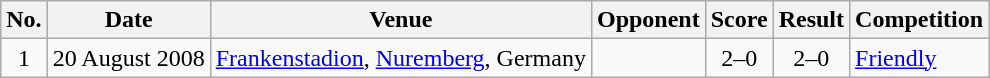<table class="wikitable sortable">
<tr>
<th scope="col">No.</th>
<th scope="col">Date</th>
<th scope="col">Venue</th>
<th scope="col">Opponent</th>
<th scope="col">Score</th>
<th scope="col">Result</th>
<th scope="col">Competition</th>
</tr>
<tr>
<td align="center">1</td>
<td>20 August 2008</td>
<td><a href='#'>Frankenstadion</a>, <a href='#'>Nuremberg</a>, Germany</td>
<td></td>
<td align="center">2–0</td>
<td align="center">2–0</td>
<td><a href='#'>Friendly</a></td>
</tr>
</table>
